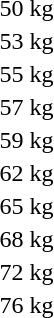<table>
<tr>
<td rowspan=2>50 kg<br></td>
<td rowspan=2></td>
<td rowspan=2></td>
<td></td>
</tr>
<tr>
<td></td>
</tr>
<tr>
<td rowspan=2>53 kg<br></td>
<td rowspan=2></td>
<td rowspan=2></td>
<td></td>
</tr>
<tr>
<td></td>
</tr>
<tr>
<td>55 kg<br></td>
<td></td>
<td></td>
<td></td>
</tr>
<tr>
<td rowspan=2>57 kg<br></td>
<td rowspan=2></td>
<td rowspan=2></td>
<td></td>
</tr>
<tr>
<td></td>
</tr>
<tr>
<td>59 kg<br></td>
<td></td>
<td></td>
<td></td>
</tr>
<tr>
<td rowspan=2>62 kg<br></td>
<td rowspan=2></td>
<td rowspan=2></td>
<td></td>
</tr>
<tr>
<td></td>
</tr>
<tr>
<td rowspan=2>65 kg<br></td>
<td rowspan=2></td>
<td rowspan=2></td>
<td></td>
</tr>
<tr>
<td></td>
</tr>
<tr>
<td rowspan=2>68 kg<br></td>
<td rowspan=2></td>
<td rowspan=2></td>
<td></td>
</tr>
<tr>
<td></td>
</tr>
<tr>
<td rowspan=2>72 kg<br></td>
<td rowspan=2></td>
<td rowspan=2></td>
<td></td>
</tr>
<tr>
<td></td>
</tr>
<tr>
<td>76 kg<br></td>
<td></td>
<td></td>
<td></td>
</tr>
</table>
